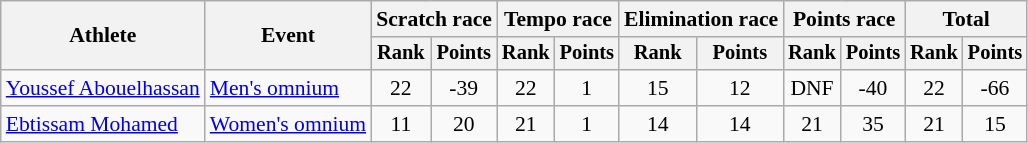<table class=wikitable style=font-size:90%;text-align:center>
<tr>
<th rowspan=2>Athlete</th>
<th rowspan=2>Event</th>
<th colspan=2>Scratch race</th>
<th colspan=2>Tempo race</th>
<th colspan=2>Elimination race</th>
<th colspan=2>Points race</th>
<th colspan=2>Total</th>
</tr>
<tr style=font-size:95%>
<th>Rank</th>
<th>Points</th>
<th>Rank</th>
<th>Points</th>
<th>Rank</th>
<th>Points</th>
<th>Rank</th>
<th>Points</th>
<th>Rank</th>
<th>Points</th>
</tr>
<tr>
<td align=left><a href='#'>Youssef Abouelhassan</a></td>
<td align=left><a href='#'>Men's omnium</a></td>
<td>22</td>
<td>-39</td>
<td>22</td>
<td>1</td>
<td>15</td>
<td>12</td>
<td>DNF</td>
<td>-40</td>
<td>22</td>
<td>-66</td>
</tr>
<tr>
<td align=left><a href='#'>Ebtissam Mohamed</a></td>
<td align=left><a href='#'>Women's omnium</a></td>
<td>11</td>
<td>20</td>
<td>21</td>
<td>1</td>
<td>14</td>
<td>14</td>
<td>21</td>
<td>35</td>
<td>21</td>
<td>15</td>
</tr>
</table>
